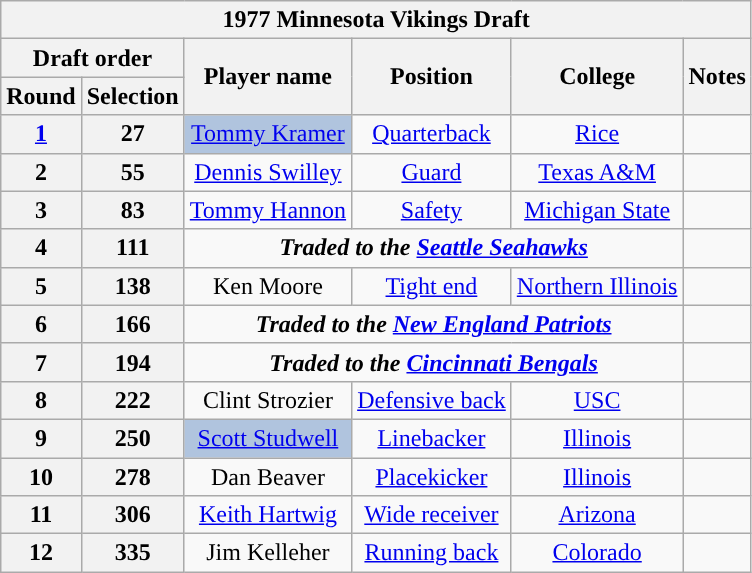<table class="wikitable" style="text-align:center">
<tr>
<th colspan="6">1977 Minnesota Vikings Draft</th>
</tr>
<tr>
<th colspan="2">Draft order</th>
<th rowspan="2">Player name</th>
<th rowspan="2">Position</th>
<th rowspan="2">College</th>
<th rowspan="2">Notes</th>
</tr>
<tr>
<th>Round</th>
<th>Selection</th>
</tr>
<tr>
<th><a href='#'>1</a></th>
<th>27</th>
<td bgcolor=lightsteelblue><a href='#'>Tommy Kramer</a></td>
<td><a href='#'>Quarterback</a></td>
<td><a href='#'>Rice</a></td>
<td></td>
</tr>
<tr>
<th>2</th>
<th>55</th>
<td><a href='#'>Dennis Swilley</a></td>
<td><a href='#'>Guard</a></td>
<td><a href='#'>Texas A&M</a></td>
<td></td>
</tr>
<tr>
<th>3</th>
<th>83</th>
<td><a href='#'>Tommy Hannon</a></td>
<td><a href='#'>Safety</a></td>
<td><a href='#'>Michigan State</a></td>
<td></td>
</tr>
<tr>
<th>4</th>
<th>111</th>
<td colspan="3"><strong><em>Traded to the <a href='#'>Seattle Seahawks</a></em></strong></td>
<td></td>
</tr>
<tr>
<th>5</th>
<th>138</th>
<td>Ken Moore</td>
<td><a href='#'>Tight end</a></td>
<td><a href='#'>Northern Illinois</a></td>
<td></td>
</tr>
<tr>
<th>6</th>
<th>166</th>
<td colspan="3"><strong><em>Traded to the <a href='#'>New England Patriots</a></em></strong></td>
<td></td>
</tr>
<tr>
<th>7</th>
<th>194</th>
<td colspan="3"><strong><em>Traded to the <a href='#'>Cincinnati Bengals</a></em></strong></td>
<td></td>
</tr>
<tr>
<th>8</th>
<th>222</th>
<td>Clint Strozier</td>
<td><a href='#'>Defensive back</a></td>
<td><a href='#'>USC</a></td>
<td></td>
</tr>
<tr>
<th>9</th>
<th>250</th>
<td bgcolor=lightsteelblue><a href='#'>Scott Studwell</a></td>
<td><a href='#'>Linebacker</a></td>
<td><a href='#'>Illinois</a></td>
<td></td>
</tr>
<tr>
<th>10</th>
<th>278</th>
<td>Dan Beaver</td>
<td><a href='#'>Placekicker</a></td>
<td><a href='#'>Illinois</a></td>
<td></td>
</tr>
<tr>
<th>11</th>
<th>306</th>
<td><a href='#'>Keith Hartwig</a></td>
<td><a href='#'>Wide receiver</a></td>
<td><a href='#'>Arizona</a></td>
<td></td>
</tr>
<tr>
<th>12</th>
<th>335</th>
<td>Jim Kelleher</td>
<td><a href='#'>Running back</a></td>
<td><a href='#'>Colorado</a></td>
<td></td>
</tr>
</table>
